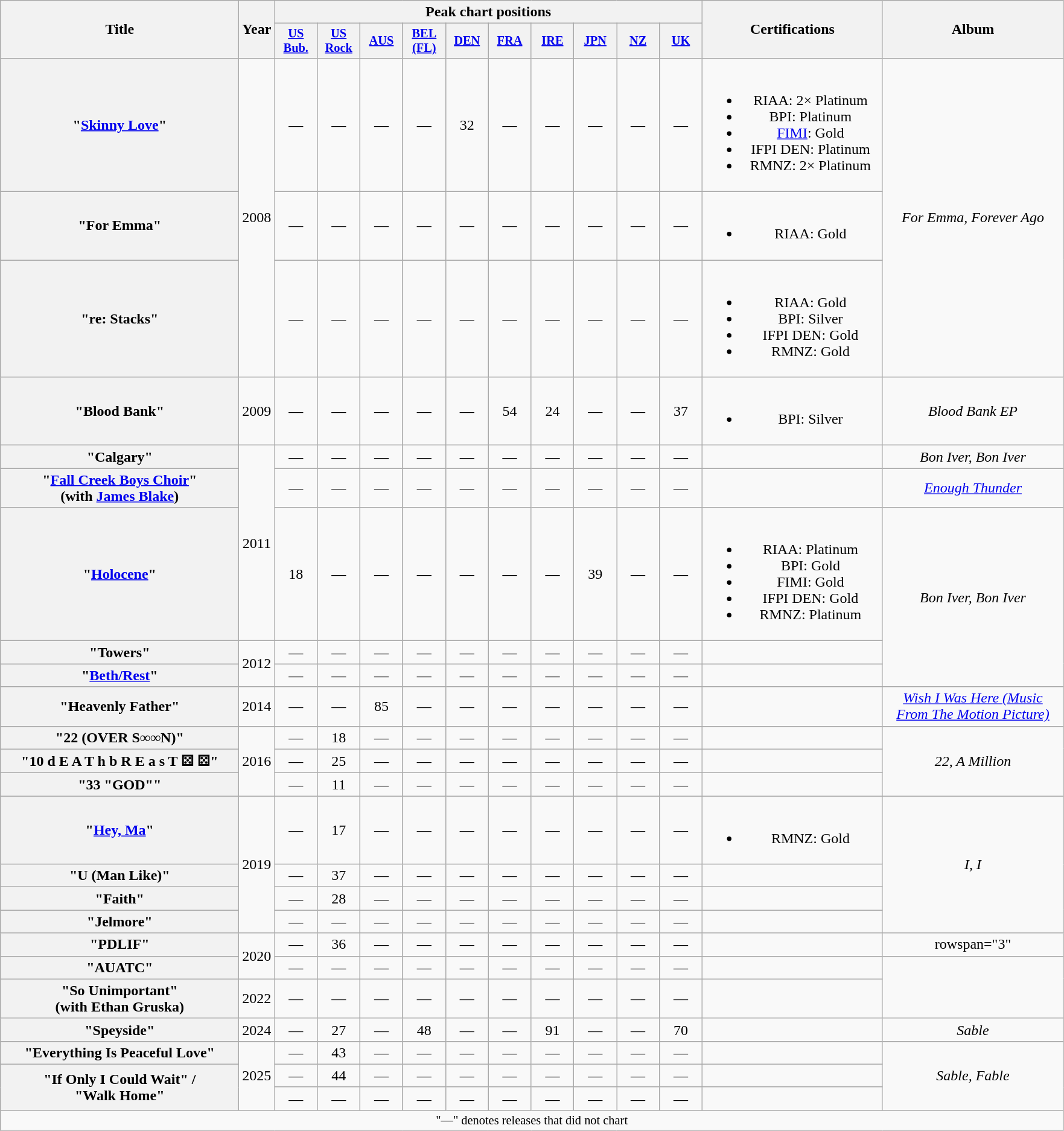<table class="wikitable plainrowheaders" style="text-align:center;">
<tr>
<th scope="col" rowspan="2" style="width:16em;">Title</th>
<th scope="col" rowspan="2" style="width:1em;">Year</th>
<th scope="col" colspan="10">Peak chart positions</th>
<th scope="col" rowspan="2" style="width:12em;">Certifications</th>
<th scope="col" rowspan="2" style="width:12em;">Album</th>
</tr>
<tr>
<th scope="col" style="width:3em;font-size:85%;"><a href='#'>US<br>Bub.</a><br></th>
<th scope="col" style="width:3em;font-size:85%;"><a href='#'>US <br>Rock</a><br></th>
<th scope="col" style="width:3em;font-size:85%;"><a href='#'>AUS</a><br></th>
<th scope="col" style="width:3em;font-size:85%;"><a href='#'>BEL<br>(FL)</a><br></th>
<th scope="col" style="width:3em;font-size:85%;"><a href='#'>DEN</a><br></th>
<th scope="col" style="width:3em;font-size:85%;"><a href='#'>FRA</a><br></th>
<th scope="col" style="width:3em;font-size:85%;"><a href='#'>IRE</a><br></th>
<th scope="col" style="width:3em;font-size:85%;"><a href='#'>JPN</a><br></th>
<th scope="col" style="width:3em;font-size:85%;"><a href='#'>NZ</a><br></th>
<th scope="col" style="width:3em;font-size:85%;"><a href='#'>UK</a><br></th>
</tr>
<tr>
<th scope="row">"<a href='#'>Skinny Love</a>"</th>
<td rowspan="3">2008</td>
<td>—</td>
<td>—</td>
<td>—</td>
<td>—</td>
<td>32</td>
<td>—</td>
<td>—</td>
<td>—</td>
<td>—</td>
<td>—</td>
<td><br><ul><li>RIAA: 2× Platinum</li><li>BPI: Platinum</li><li><a href='#'>FIMI</a>: Gold</li><li>IFPI DEN: Platinum</li><li>RMNZ: 2× Platinum</li></ul></td>
<td rowspan="3"><em>For Emma, Forever Ago</em></td>
</tr>
<tr>
<th scope="row">"For Emma"</th>
<td>—</td>
<td>—</td>
<td>—</td>
<td>—</td>
<td>—</td>
<td>—</td>
<td>—</td>
<td>—</td>
<td>—</td>
<td>—</td>
<td><br><ul><li>RIAA: Gold</li></ul></td>
</tr>
<tr>
<th scope="row">"re: Stacks"</th>
<td>—</td>
<td>—</td>
<td>—</td>
<td>—</td>
<td>—</td>
<td>—</td>
<td>—</td>
<td>—</td>
<td>—</td>
<td>—</td>
<td><br><ul><li>RIAA: Gold</li><li>BPI: Silver</li><li>IFPI DEN: Gold</li><li>RMNZ: Gold</li></ul></td>
</tr>
<tr>
<th scope="row">"Blood Bank"</th>
<td>2009</td>
<td>—</td>
<td>—</td>
<td>—</td>
<td>—</td>
<td>—</td>
<td>54</td>
<td>24</td>
<td>—</td>
<td>—</td>
<td>37</td>
<td><br><ul><li>BPI: Silver</li></ul></td>
<td><em>Blood Bank EP</em></td>
</tr>
<tr>
<th scope="row">"Calgary"</th>
<td rowspan="3">2011</td>
<td>—</td>
<td>—</td>
<td>—</td>
<td>—</td>
<td>—</td>
<td>—</td>
<td>—</td>
<td>—</td>
<td>—</td>
<td>—</td>
<td></td>
<td><em>Bon Iver, Bon Iver</em></td>
</tr>
<tr>
<th scope="row">"<a href='#'>Fall Creek Boys Choir</a>"<br><span>(with <a href='#'>James Blake</a>)</span></th>
<td>—</td>
<td>—</td>
<td>—</td>
<td>—</td>
<td>—</td>
<td>—</td>
<td>—</td>
<td>—</td>
<td>—</td>
<td>—</td>
<td></td>
<td rowspan="1"><em><a href='#'>Enough Thunder</a></em></td>
</tr>
<tr>
<th scope="row">"<a href='#'>Holocene</a>"</th>
<td>18</td>
<td>—</td>
<td>—</td>
<td>—</td>
<td>—</td>
<td>—</td>
<td>—</td>
<td>39</td>
<td>—</td>
<td>—</td>
<td><br><ul><li>RIAA: Platinum</li><li>BPI: Gold</li><li>FIMI: Gold</li><li>IFPI DEN: Gold</li><li>RMNZ: Platinum</li></ul></td>
<td rowspan="3"><em>Bon Iver, Bon Iver</em></td>
</tr>
<tr>
<th scope="row">"Towers"</th>
<td rowspan="2">2012</td>
<td>—</td>
<td>—</td>
<td>—</td>
<td>—</td>
<td>—</td>
<td>—</td>
<td>—</td>
<td>—</td>
<td>—</td>
<td>—</td>
<td></td>
</tr>
<tr>
<th scope="row">"<a href='#'>Beth/Rest</a>"</th>
<td>—</td>
<td>—</td>
<td>—</td>
<td>—</td>
<td>—</td>
<td>—</td>
<td>—</td>
<td>—</td>
<td>—</td>
<td>—</td>
<td></td>
</tr>
<tr>
<th scope="row">"Heavenly Father"</th>
<td>2014</td>
<td>—</td>
<td>—</td>
<td>85</td>
<td>—</td>
<td>—</td>
<td>—</td>
<td>—</td>
<td>—</td>
<td>—</td>
<td>—</td>
<td></td>
<td><em><a href='#'>Wish I Was Here (Music From The Motion Picture)</a></em></td>
</tr>
<tr>
<th scope="row">"22 (OVER S∞∞N)"</th>
<td rowspan="3">2016</td>
<td>—</td>
<td>18</td>
<td>—</td>
<td>—</td>
<td>—</td>
<td>—</td>
<td>—</td>
<td>—</td>
<td>—</td>
<td>—</td>
<td></td>
<td rowspan="3"><em>22, A Million</em></td>
</tr>
<tr>
<th scope="row">"10 d E A T h b R E a s T ⚄ ⚄"</th>
<td>—</td>
<td>25</td>
<td>—</td>
<td>—</td>
<td>—</td>
<td>—</td>
<td>—</td>
<td>—</td>
<td>—</td>
<td>—</td>
<td></td>
</tr>
<tr>
<th scope="row">"33 "GOD""</th>
<td>—</td>
<td>11</td>
<td>—</td>
<td>—</td>
<td>—</td>
<td>—</td>
<td>—</td>
<td>—</td>
<td>—</td>
<td>—</td>
</tr>
<tr>
<th scope="row">"<a href='#'>Hey, Ma</a>"</th>
<td rowspan="4">2019</td>
<td>—</td>
<td>17</td>
<td>—</td>
<td>—</td>
<td>—</td>
<td>—</td>
<td>—</td>
<td>—</td>
<td>—</td>
<td>—</td>
<td><br><ul><li>RMNZ: Gold</li></ul></td>
<td rowspan="4"><em>I, I</em></td>
</tr>
<tr>
<th scope="row">"U (Man Like)"</th>
<td>—</td>
<td>37</td>
<td>—</td>
<td>—</td>
<td>—</td>
<td>—</td>
<td>—</td>
<td>—</td>
<td>—</td>
<td>—</td>
<td></td>
</tr>
<tr>
<th scope="row">"Faith"</th>
<td>—</td>
<td>28</td>
<td>—</td>
<td>—</td>
<td>—</td>
<td>—</td>
<td>—</td>
<td>—</td>
<td>—</td>
<td>—</td>
<td></td>
</tr>
<tr>
<th scope="row">"Jelmore"</th>
<td>—</td>
<td>—</td>
<td>—</td>
<td>—</td>
<td>—</td>
<td>—</td>
<td>—</td>
<td>—</td>
<td>—</td>
<td>—</td>
<td></td>
</tr>
<tr>
<th scope="row">"PDLIF"</th>
<td rowspan="2">2020</td>
<td>—</td>
<td>36</td>
<td>—</td>
<td>—</td>
<td>—</td>
<td>—</td>
<td>—</td>
<td>—</td>
<td>—</td>
<td>—</td>
<td></td>
<td>rowspan="3" </td>
</tr>
<tr>
<th scope="row">"AUATC"</th>
<td>—</td>
<td>—</td>
<td>—</td>
<td>—</td>
<td>—</td>
<td>—</td>
<td>—</td>
<td>—</td>
<td>—</td>
<td>—</td>
<td></td>
</tr>
<tr>
<th scope="row">"So Unimportant"<br><span>(with Ethan Gruska)</span></th>
<td>2022</td>
<td>—</td>
<td>—</td>
<td>—</td>
<td>—</td>
<td>—</td>
<td>—</td>
<td>—</td>
<td>—</td>
<td>—</td>
<td>—</td>
<td></td>
</tr>
<tr>
<th scope="row">"Speyside"</th>
<td>2024</td>
<td>—</td>
<td>27</td>
<td>—</td>
<td>48</td>
<td>—</td>
<td>—</td>
<td>91</td>
<td>—</td>
<td>—</td>
<td>70</td>
<td></td>
<td><em>Sable</em></td>
</tr>
<tr>
<th scope="row">"Everything Is Peaceful Love"</th>
<td rowspan="3">2025</td>
<td>—</td>
<td>43</td>
<td>—</td>
<td>—</td>
<td>—</td>
<td>—</td>
<td>—</td>
<td>—</td>
<td>—</td>
<td>—</td>
<td></td>
<td rowspan="3"><em>Sable, Fable</em></td>
</tr>
<tr>
<th scope="row" rowspan="2">"If Only I Could Wait" /<br> "Walk Home"</th>
<td>—</td>
<td>44</td>
<td>—</td>
<td>—</td>
<td>—</td>
<td>—</td>
<td>—</td>
<td>—</td>
<td>—</td>
<td>—</td>
<td></td>
</tr>
<tr>
<td>—</td>
<td>—</td>
<td>—</td>
<td>—</td>
<td>—</td>
<td>—</td>
<td>—</td>
<td>—</td>
<td>—</td>
<td>—</td>
<td></td>
</tr>
<tr>
<td colspan="15" style="font-size:85%">"—" denotes releases that did not chart</td>
</tr>
</table>
